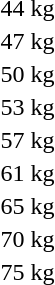<table>
<tr>
<td>44 kg</td>
<td></td>
<td></td>
<td></td>
</tr>
<tr>
<td>47 kg</td>
<td></td>
<td></td>
<td></td>
</tr>
<tr>
<td>50 kg</td>
<td></td>
<td></td>
<td></td>
</tr>
<tr>
<td>53 kg</td>
<td></td>
<td></td>
<td></td>
</tr>
<tr>
<td>57 kg</td>
<td></td>
<td></td>
<td></td>
</tr>
<tr>
<td>61 kg</td>
<td></td>
<td></td>
<td></td>
</tr>
<tr>
<td>65 kg</td>
<td></td>
<td></td>
<td></td>
</tr>
<tr>
<td>70 kg</td>
<td></td>
<td></td>
<td></td>
</tr>
<tr>
<td>75 kg</td>
<td></td>
<td></td>
<td></td>
</tr>
</table>
